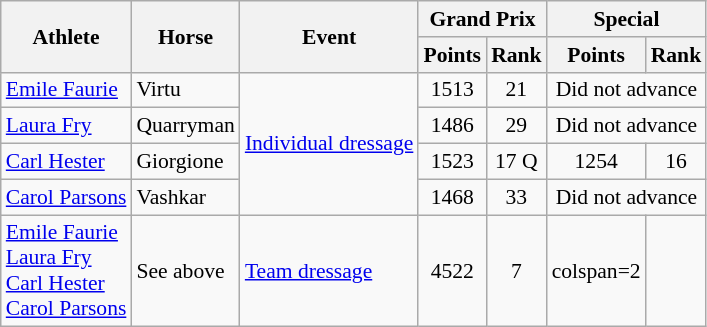<table class=wikitable style="font-size:90%">
<tr>
<th rowspan="2">Athlete</th>
<th rowspan="2">Horse</th>
<th rowspan="2">Event</th>
<th colspan="2">Grand Prix</th>
<th colspan="2">Special</th>
</tr>
<tr>
<th>Points</th>
<th>Rank</th>
<th>Points</th>
<th>Rank</th>
</tr>
<tr>
<td><a href='#'>Emile Faurie</a></td>
<td>Virtu</td>
<td rowspan=4><a href='#'>Individual dressage</a></td>
<td style="text-align:center;">1513</td>
<td style="text-align:center;">21</td>
<td colspan=2 style="text-align:center;">Did not advance</td>
</tr>
<tr>
<td><a href='#'>Laura Fry</a></td>
<td>Quarryman</td>
<td style="text-align:center;">1486</td>
<td style="text-align:center;">29</td>
<td colspan=2 style="text-align:center;">Did not advance</td>
</tr>
<tr>
<td><a href='#'>Carl Hester</a></td>
<td>Giorgione</td>
<td style="text-align:center;">1523</td>
<td style="text-align:center;">17 Q</td>
<td style="text-align:center;">1254</td>
<td style="text-align:center;">16</td>
</tr>
<tr>
<td><a href='#'>Carol Parsons</a></td>
<td>Vashkar</td>
<td style="text-align:center;">1468</td>
<td style="text-align:center;">33</td>
<td colspan=2 style="text-align:center;">Did not advance</td>
</tr>
<tr>
<td><a href='#'>Emile Faurie</a><br><a href='#'>Laura Fry</a><br><a href='#'>Carl Hester</a><br><a href='#'>Carol Parsons</a></td>
<td>See above</td>
<td><a href='#'>Team dressage</a></td>
<td style="text-align:center;">4522</td>
<td style="text-align:center;">7</td>
<td>colspan=2</td>
</tr>
</table>
